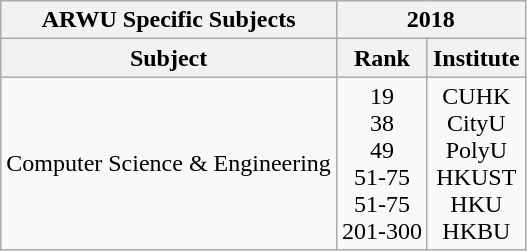<table class="wikitable" style="float:left">
<tr>
<th>ARWU Specific Subjects</th>
<th colspan=2>2018</th>
</tr>
<tr>
<th>Subject</th>
<th>Rank</th>
<th>Institute</th>
</tr>
<tr align=center valign=top>
<td valign=middle>Computer Science & Engineering</td>
<td> 19<br> 38<br> 49<br> 51-75<br> 51-75<br> 201-300</td>
<td>CUHK<br> CityU<br> PolyU<br> HKUST<br> HKU<br> HKBU</td>
</tr>
</table>
